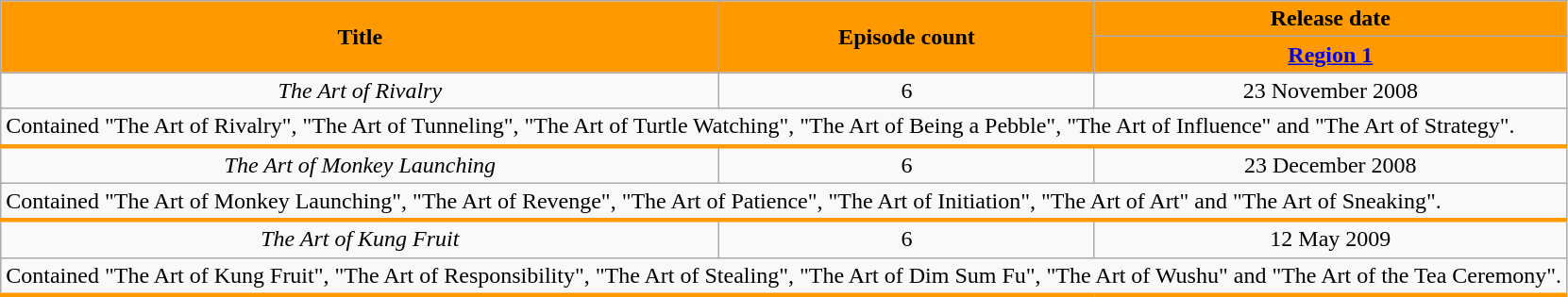<table class="wikitable">
<tr>
<th rowspan=2 style="background:#f90">Title</th>
<th rowspan=2 style="background:#f90">Episode count</th>
<th style="background:#f90">Release date</th>
</tr>
<tr>
<th style="background:#f90"><a href='#'>Region 1</a></th>
</tr>
<tr>
<td style="text-align: center"><em>The Art of Rivalry</em></td>
<td style="text-align: center">6</td>
<td style="text-align: center">23 November 2008</td>
</tr>
<tr>
<td colspan=3 style="border-bottom:3px solid #f90">Contained "The Art of Rivalry", "The Art of Tunneling", "The Art of Turtle Watching", "The Art of Being a Pebble", "The Art of Influence" and "The Art of Strategy".</td>
</tr>
<tr>
<td style="text-align: center"><em>The Art of Monkey Launching</em></td>
<td style="text-align: center">6</td>
<td style="text-align: center">23 December 2008</td>
</tr>
<tr>
<td colspan=3 style="border-bottom:3px solid #f90">Contained "The Art of Monkey Launching", "The Art of Revenge", "The Art of Patience", "The Art of Initiation", "The Art of Art" and "The Art of Sneaking".</td>
</tr>
<tr>
<td style="text-align: center"><em>The Art of Kung Fruit</em></td>
<td style="text-align: center">6</td>
<td style="text-align: center">12 May 2009</td>
</tr>
<tr>
<td colspan=3 style="border-bottom:3px solid #f90">Contained "The Art of Kung Fruit", "The Art of Responsibility", "The Art of Stealing", "The Art of Dim Sum Fu", "The Art of Wushu" and "The Art of the Tea Ceremony".</td>
</tr>
</table>
